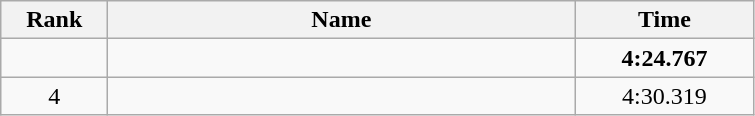<table class="wikitable" style="text-align:center;">
<tr>
<th style="width:4em">Rank</th>
<th style="width:19em">Name</th>
<th style="width:7em">Time</th>
</tr>
<tr>
<td></td>
<td align=left><strong></strong></td>
<td><strong>4:24.767</strong></td>
</tr>
<tr>
<td>4</td>
<td align=left></td>
<td>4:30.319</td>
</tr>
</table>
